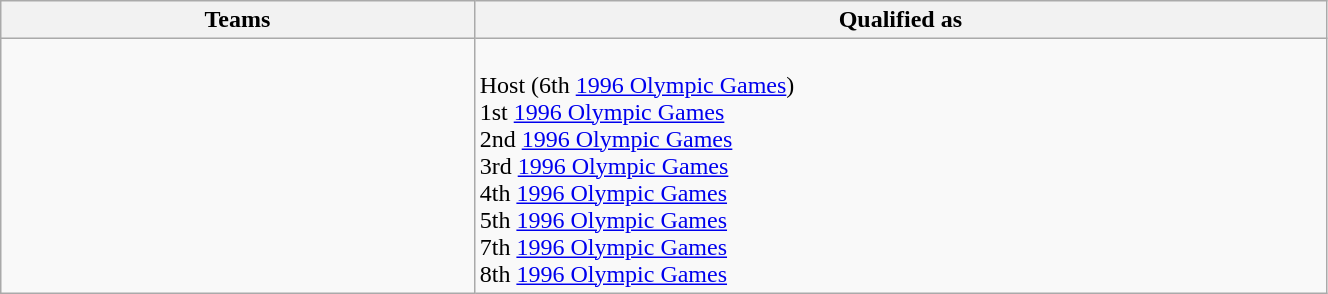<table class=wikitable width=70%>
<tr>
<th width=25%>Teams</th>
<th width=45%>Qualified as</th>
</tr>
<tr>
<td><br><br><br><br><br><br><br><br></td>
<td><br>Host (6th <a href='#'>1996 Olympic Games</a>)<br>1st <a href='#'>1996 Olympic Games</a><br>2nd <a href='#'>1996 Olympic Games</a><br>3rd <a href='#'>1996 Olympic Games</a><br>4th <a href='#'>1996 Olympic Games</a><br>5th <a href='#'>1996 Olympic Games</a><br>7th <a href='#'>1996 Olympic Games</a><br>8th <a href='#'>1996 Olympic Games</a></td>
</tr>
</table>
